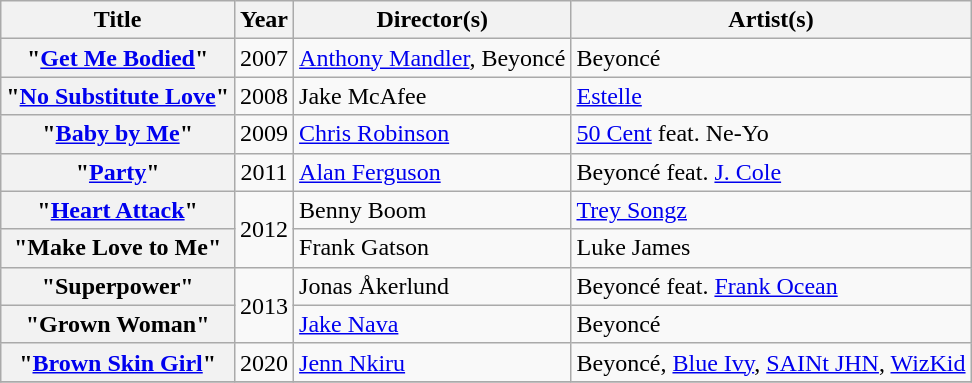<table class="wikitable plainrowheaders sortable" border="1">
<tr>
<th scope="col">Title</th>
<th scope="col">Year</th>
<th scope="col">Director(s)</th>
<th scope="col">Artist(s)</th>
</tr>
<tr>
<th scope="row">"<a href='#'>Get Me Bodied</a>"</th>
<td style="text-align:center;">2007</td>
<td><a href='#'>Anthony Mandler</a>, Beyoncé</td>
<td>Beyoncé</td>
</tr>
<tr>
<th scope="row">"<a href='#'>No Substitute Love</a>"</th>
<td style="text-align:center;">2008</td>
<td>Jake McAfee</td>
<td><a href='#'>Estelle</a></td>
</tr>
<tr>
<th scope="row">"<a href='#'>Baby by Me</a>"</th>
<td style="text-align:center;">2009</td>
<td><a href='#'>Chris Robinson</a></td>
<td><a href='#'>50 Cent</a> feat. Ne-Yo</td>
</tr>
<tr>
<th scope="row">"<a href='#'>Party</a>"</th>
<td style="text-align:center;">2011</td>
<td><a href='#'>Alan Ferguson</a></td>
<td>Beyoncé feat. <a href='#'>J. Cole</a></td>
</tr>
<tr>
<th scope="row">"<a href='#'>Heart Attack</a>"</th>
<td rowspan="2" style="text-align:center;">2012</td>
<td>Benny Boom</td>
<td><a href='#'>Trey Songz</a></td>
</tr>
<tr>
<th scope="row">"Make Love to Me"</th>
<td>Frank Gatson</td>
<td>Luke James</td>
</tr>
<tr>
<th scope="row">"Superpower"</th>
<td rowspan="2" style="text-align:center;">2013</td>
<td>Jonas Åkerlund</td>
<td>Beyoncé feat. <a href='#'>Frank Ocean</a></td>
</tr>
<tr>
<th scope="row">"Grown Woman"</th>
<td><a href='#'>Jake Nava</a></td>
<td>Beyoncé</td>
</tr>
<tr>
<th scope="row">"<a href='#'>Brown Skin Girl</a>"</th>
<td style="text-align:center;">2020</td>
<td><a href='#'>Jenn Nkiru</a></td>
<td>Beyoncé, <a href='#'>Blue Ivy</a>, <a href='#'>SAINt JHN</a>, <a href='#'>WizKid</a></td>
</tr>
<tr>
</tr>
</table>
